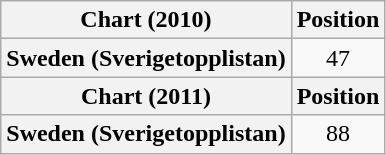<table class="wikitable plainrowheaders">
<tr>
<th scope="col">Chart (2010)</th>
<th scope="col">Position</th>
</tr>
<tr>
<th scope="row">Sweden (Sverigetopplistan)</th>
<td align="center">47</td>
</tr>
<tr>
<th scope="col">Chart (2011)</th>
<th scope="col">Position</th>
</tr>
<tr>
<th scope="row">Sweden (Sverigetopplistan)</th>
<td align="center">88</td>
</tr>
</table>
